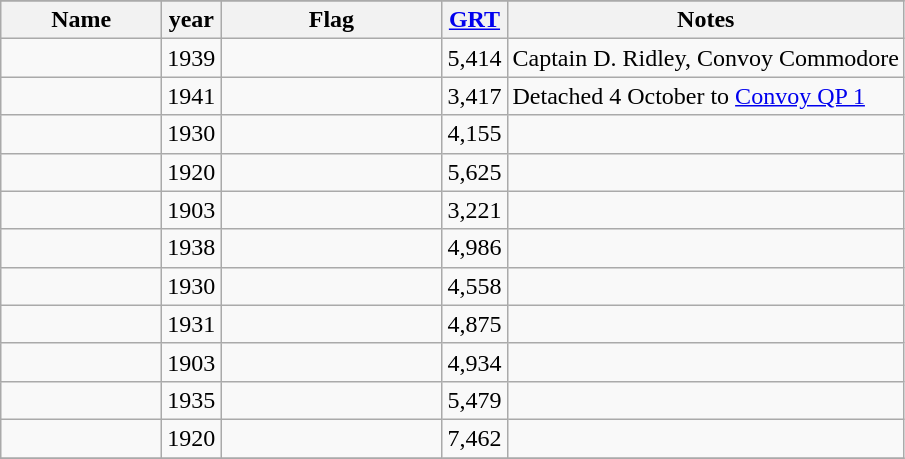<table class="wikitable sortable">
<tr>
</tr>
<tr>
<th scope="col" width="100px">Name</th>
<th scope="col" width="20px">year</th>
<th scope="col" width="140px">Flag</th>
<th scope="col" width="20px"><a href='#'>GRT</a></th>
<th>Notes</th>
</tr>
<tr>
<td align="left"></td>
<td align="left">1939</td>
<td align="left"></td>
<td align="right">5,414</td>
<td align="left">Captain D. Ridley, Convoy Commodore</td>
</tr>
<tr>
<td align="left"></td>
<td align="left">1941</td>
<td align="left"></td>
<td align="right">3,417</td>
<td align="left">Detached 4 October to <a href='#'>Convoy QP 1</a></td>
</tr>
<tr>
<td align="left"></td>
<td align="left">1930</td>
<td align="left"></td>
<td align="right">4,155</td>
<td align="left"></td>
</tr>
<tr>
<td align="left"></td>
<td align="left">1920</td>
<td align="left"></td>
<td align="right">5,625</td>
<td align="left"></td>
</tr>
<tr>
<td align="left"></td>
<td align="left">1903</td>
<td align="left"></td>
<td align="right">3,221</td>
<td align="left"></td>
</tr>
<tr>
<td align="left"></td>
<td align="left">1938</td>
<td align="left"></td>
<td align="right">4,986</td>
<td align="left"></td>
</tr>
<tr>
<td align="left"></td>
<td align="left">1930</td>
<td align="left"></td>
<td align="right">4,558</td>
<td align="left"></td>
</tr>
<tr>
<td align="left"></td>
<td align="left">1931</td>
<td align="left"></td>
<td align="right">4,875</td>
<td align="left"></td>
</tr>
<tr>
<td align="left"></td>
<td align="left">1903</td>
<td align="left"></td>
<td align="right">4,934</td>
<td align="left"></td>
</tr>
<tr>
<td align="left"></td>
<td align="left">1935</td>
<td align="left"></td>
<td align="right">5,479</td>
<td align="left"></td>
</tr>
<tr>
<td align="left"></td>
<td align="left">1920</td>
<td align="left"></td>
<td align="right">7,462</td>
<td align="left"></td>
</tr>
<tr>
</tr>
</table>
